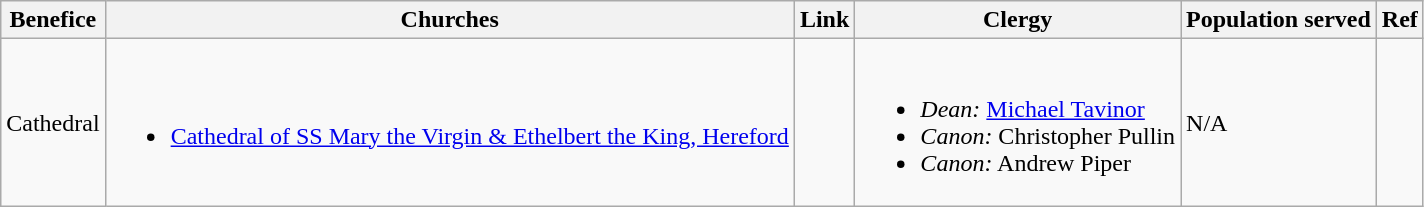<table class="wikitable">
<tr>
<th>Benefice</th>
<th>Churches</th>
<th>Link</th>
<th>Clergy</th>
<th>Population served</th>
<th>Ref</th>
</tr>
<tr>
<td>Cathedral</td>
<td><br><ul><li><a href='#'>Cathedral of SS Mary the Virgin & Ethelbert the King, Hereford</a></li></ul></td>
<td></td>
<td><br><ul><li><em>Dean:</em> <a href='#'>Michael Tavinor</a></li><li><em>Canon:</em> Christopher Pullin</li><li><em>Canon:</em> Andrew Piper</li></ul></td>
<td>N/A</td>
<td></td>
</tr>
</table>
